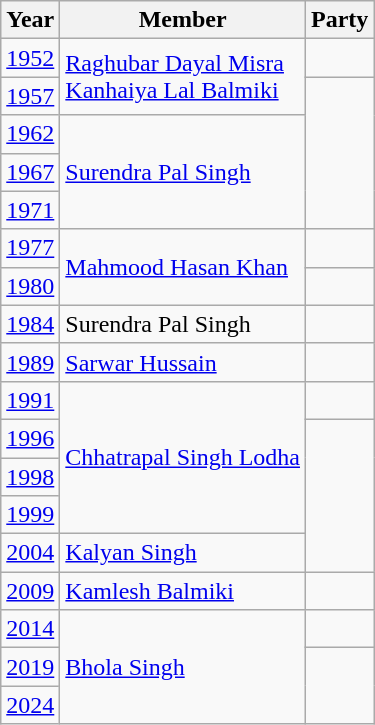<table class="wikitable sortable">
<tr>
<th>Year</th>
<th>Member</th>
<th colspan="2">Party</th>
</tr>
<tr>
<td><a href='#'>1952</a></td>
<td rowspan="2"><a href='#'>Raghubar Dayal Misra</a> <br> <a href='#'>Kanhaiya Lal Balmiki</a></td>
<td></td>
</tr>
<tr>
<td><a href='#'>1957</a></td>
</tr>
<tr>
<td><a href='#'>1962</a></td>
<td rowspan="3"><a href='#'>Surendra Pal Singh</a></td>
</tr>
<tr>
<td><a href='#'>1967</a></td>
</tr>
<tr>
<td><a href='#'>1971</a></td>
</tr>
<tr>
<td><a href='#'>1977</a></td>
<td rowspan="2"><a href='#'>Mahmood Hasan Khan</a></td>
<td></td>
</tr>
<tr>
<td><a href='#'>1980</a></td>
<td></td>
</tr>
<tr>
<td><a href='#'>1984</a></td>
<td>Surendra Pal Singh</td>
<td></td>
</tr>
<tr>
<td><a href='#'>1989</a></td>
<td><a href='#'>Sarwar Hussain</a></td>
<td></td>
</tr>
<tr>
<td><a href='#'>1991</a></td>
<td rowspan="4"><a href='#'>Chhatrapal Singh Lodha</a></td>
<td></td>
</tr>
<tr>
<td><a href='#'>1996</a></td>
</tr>
<tr>
<td><a href='#'>1998</a></td>
</tr>
<tr>
<td><a href='#'>1999</a></td>
</tr>
<tr>
<td><a href='#'>2004</a></td>
<td><a href='#'>Kalyan Singh</a></td>
</tr>
<tr>
<td><a href='#'>2009</a></td>
<td><a href='#'>Kamlesh Balmiki</a></td>
<td></td>
</tr>
<tr>
<td><a href='#'>2014</a></td>
<td rowspan="3"><a href='#'>Bhola Singh</a></td>
<td></td>
</tr>
<tr>
<td><a href='#'>2019</a></td>
</tr>
<tr>
<td><a href='#'>2024</a></td>
</tr>
</table>
